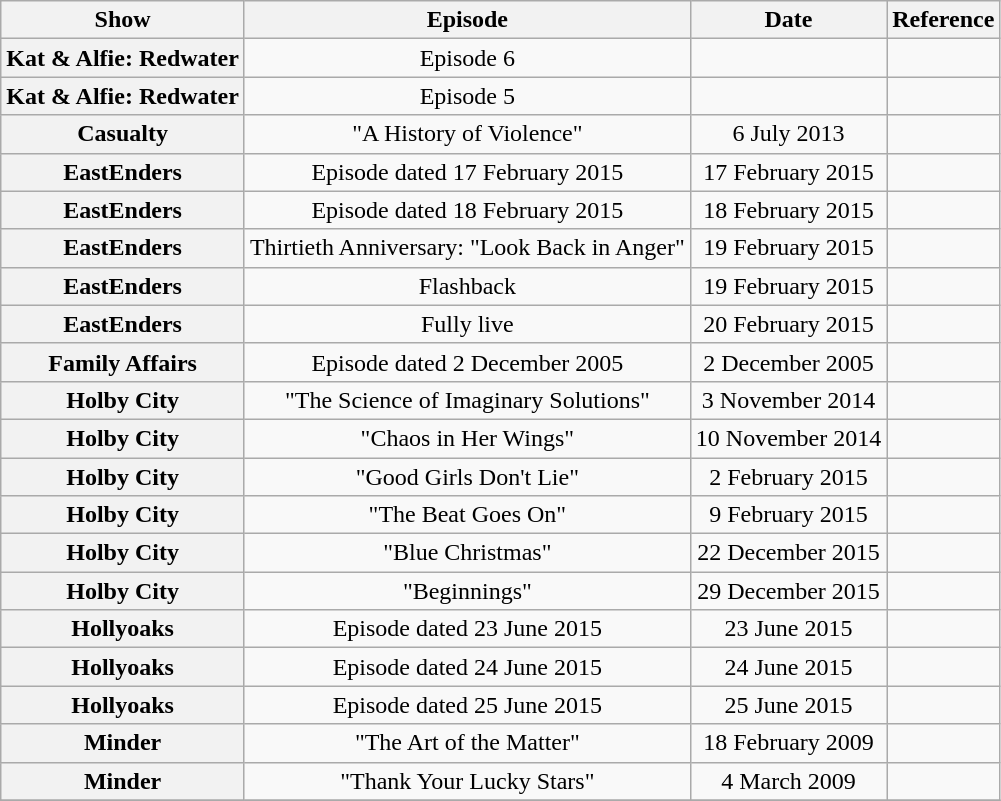<table class="wikitable sortable" style="text-align:center;">
<tr>
<th scope="long col">Show</th>
<th scope="col">Episode</th>
<th scope="col">Date</th>
<th scope="col">Reference</th>
</tr>
<tr>
<th scope="row">Kat & Alfie: Redwater</th>
<td>Episode 6</td>
<td></td>
<td></td>
</tr>
<tr>
<th scope="row">Kat & Alfie: Redwater</th>
<td>Episode 5</td>
<td></td>
<td></td>
</tr>
<tr>
<th scope="row">Casualty</th>
<td>"A History of Violence"</td>
<td>6 July 2013</td>
<td></td>
</tr>
<tr>
<th scope="row">EastEnders</th>
<td>Episode dated 17 February 2015</td>
<td>17 February 2015</td>
<td></td>
</tr>
<tr>
<th scope="row">EastEnders</th>
<td>Episode dated 18 February 2015</td>
<td>18 February 2015</td>
<td></td>
</tr>
<tr>
<th scope="row">EastEnders</th>
<td>Thirtieth Anniversary: "Look Back in Anger"</td>
<td>19 February 2015</td>
<td></td>
</tr>
<tr>
<th scope="row">EastEnders</th>
<td>Flashback</td>
<td>19 February 2015</td>
<td></td>
</tr>
<tr>
<th scope="row">EastEnders</th>
<td>Fully live</td>
<td>20 February 2015</td>
<td></td>
</tr>
<tr>
<th scope="row">Family Affairs</th>
<td>Episode dated 2 December 2005</td>
<td>2 December 2005</td>
<td></td>
</tr>
<tr>
<th scope="row">Holby City</th>
<td>"The Science of Imaginary Solutions"</td>
<td>3 November 2014</td>
<td></td>
</tr>
<tr>
<th scope="row">Holby City</th>
<td>"Chaos in Her Wings"</td>
<td>10 November 2014</td>
<td></td>
</tr>
<tr>
<th scope="row">Holby City</th>
<td>"Good Girls Don't Lie"</td>
<td>2 February 2015</td>
<td></td>
</tr>
<tr>
<th scope="row">Holby City</th>
<td>"The Beat Goes On"</td>
<td>9 February 2015</td>
<td></td>
</tr>
<tr>
<th scope="row">Holby City</th>
<td>"Blue Christmas"</td>
<td>22 December 2015</td>
<td></td>
</tr>
<tr>
<th scope="row">Holby City</th>
<td>"Beginnings"</td>
<td>29 December 2015</td>
<td></td>
</tr>
<tr>
<th scope="row">Hollyoaks</th>
<td>Episode dated 23 June 2015</td>
<td>23 June 2015</td>
<td></td>
</tr>
<tr>
<th scope="row">Hollyoaks</th>
<td>Episode dated 24 June 2015</td>
<td>24 June 2015</td>
<td></td>
</tr>
<tr>
<th scope="row">Hollyoaks</th>
<td>Episode dated 25 June 2015</td>
<td>25 June 2015</td>
<td></td>
</tr>
<tr>
<th scope="row">Minder</th>
<td>"The Art of the Matter"</td>
<td>18 February 2009</td>
<td></td>
</tr>
<tr>
<th scope="row">Minder</th>
<td>"Thank Your Lucky Stars"</td>
<td>4 March 2009</td>
<td></td>
</tr>
<tr>
</tr>
</table>
